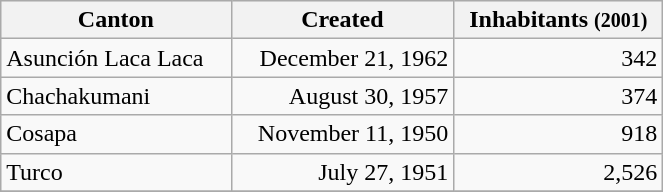<table class="wikitable" border="1" style="width:35%;" border="1">
<tr bgcolor=#EFEFEF>
<th><strong>Canton</strong></th>
<th><strong>Created</strong> </th>
<th><strong>Inhabitants</strong>  <small> (2001) </small> </th>
</tr>
<tr>
<td>Asunción Laca Laca</td>
<td align="right">December 21, 1962</td>
<td align="right">342</td>
</tr>
<tr>
<td>Chachakumani</td>
<td align="right">August 30, 1957</td>
<td align="right">374</td>
</tr>
<tr>
<td>Cosapa</td>
<td align="right">November 11, 1950</td>
<td align="right">918</td>
</tr>
<tr>
<td>Turco</td>
<td align="right">July 27, 1951</td>
<td align="right">2,526</td>
</tr>
<tr>
</tr>
</table>
